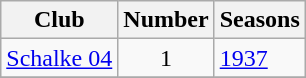<table class="wikitable sortable">
<tr>
<th>Club</th>
<th>Number</th>
<th>Seasons</th>
</tr>
<tr>
<td><a href='#'>Schalke 04</a></td>
<td style="text-align:center">1</td>
<td><a href='#'>1937</a></td>
</tr>
<tr>
</tr>
</table>
